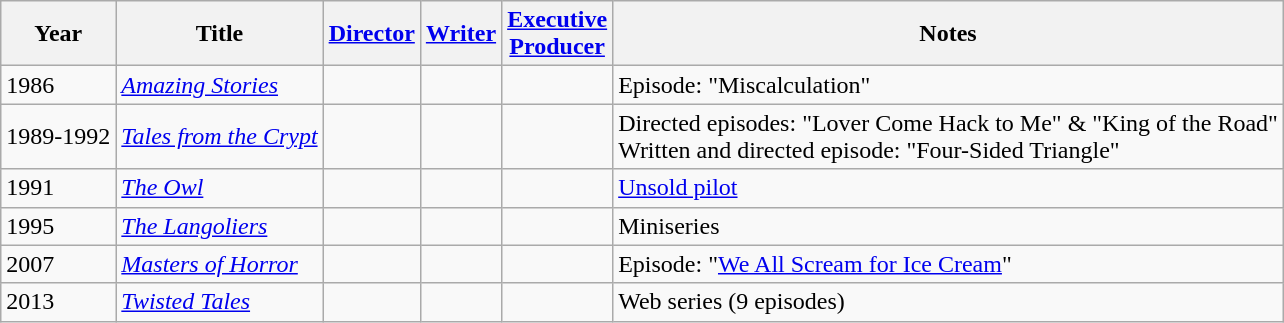<table class="wikitable ">
<tr>
<th>Year</th>
<th>Title</th>
<th><a href='#'>Director</a></th>
<th><a href='#'>Writer</a></th>
<th><a href='#'>Executive<br>Producer</a></th>
<th>Notes</th>
</tr>
<tr>
<td>1986</td>
<td><em><a href='#'>Amazing Stories</a></em></td>
<td></td>
<td></td>
<td></td>
<td>Episode: "Miscalculation"</td>
</tr>
<tr>
<td>1989-1992</td>
<td><em><a href='#'>Tales from the Crypt</a></em></td>
<td></td>
<td></td>
<td></td>
<td>Directed episodes: "Lover Come Hack to Me" & "King of the Road"<br>Written and directed episode: "Four-Sided Triangle"</td>
</tr>
<tr>
<td>1991</td>
<td><em><a href='#'>The Owl</a></em></td>
<td></td>
<td></td>
<td></td>
<td><a href='#'>Unsold pilot</a></td>
</tr>
<tr>
<td>1995</td>
<td><em><a href='#'>The Langoliers</a></em></td>
<td></td>
<td></td>
<td></td>
<td>Miniseries</td>
</tr>
<tr>
<td>2007</td>
<td><em><a href='#'>Masters of Horror</a></em></td>
<td></td>
<td></td>
<td></td>
<td>Episode: "<a href='#'>We All Scream for Ice Cream</a>"</td>
</tr>
<tr>
<td>2013</td>
<td><em><a href='#'>Twisted Tales</a></em></td>
<td></td>
<td></td>
<td></td>
<td>Web series (9 episodes)</td>
</tr>
</table>
